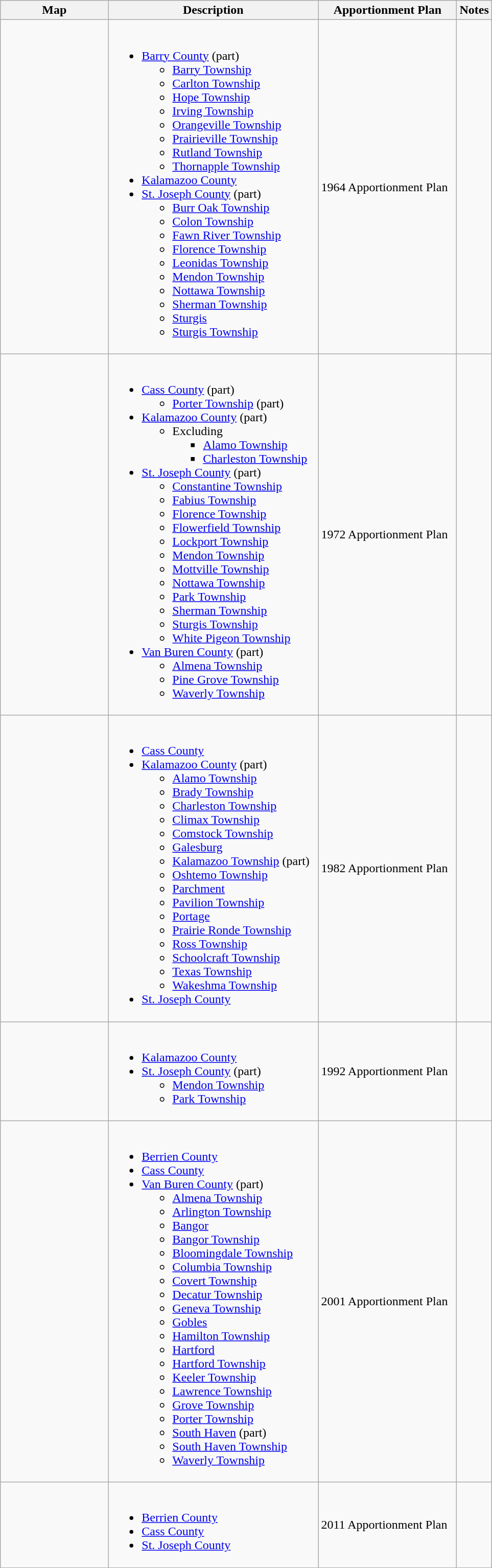<table class="wikitable sortable">
<tr>
<th style="width:100pt;">Map</th>
<th style="width:200pt;">Description</th>
<th style="width:130pt;">Apportionment Plan</th>
<th style="width:15pt;">Notes</th>
</tr>
<tr>
<td></td>
<td><br><ul><li><a href='#'>Barry County</a> (part)<ul><li><a href='#'>Barry Township</a></li><li><a href='#'>Carlton Township</a></li><li><a href='#'>Hope Township</a></li><li><a href='#'>Irving Township</a></li><li><a href='#'>Orangeville Township</a></li><li><a href='#'>Prairieville Township</a></li><li><a href='#'>Rutland Township</a></li><li><a href='#'>Thornapple Township</a></li></ul></li><li><a href='#'>Kalamazoo County</a></li><li><a href='#'>St. Joseph County</a> (part)<ul><li><a href='#'>Burr Oak Township</a></li><li><a href='#'>Colon Township</a></li><li><a href='#'>Fawn River Township</a></li><li><a href='#'>Florence Township</a></li><li><a href='#'>Leonidas Township</a></li><li><a href='#'>Mendon Township</a></li><li><a href='#'>Nottawa Township</a></li><li><a href='#'>Sherman Township</a></li><li><a href='#'>Sturgis</a></li><li><a href='#'>Sturgis Township</a></li></ul></li></ul></td>
<td>1964 Apportionment Plan</td>
<td></td>
</tr>
<tr>
<td></td>
<td><br><ul><li><a href='#'>Cass County</a> (part)<ul><li><a href='#'>Porter Township</a> (part)</li></ul></li><li><a href='#'>Kalamazoo County</a> (part)<ul><li>Excluding<ul><li><a href='#'>Alamo Township</a></li><li><a href='#'>Charleston Township</a></li></ul></li></ul></li><li><a href='#'>St. Joseph County</a> (part)<ul><li><a href='#'>Constantine Township</a></li><li><a href='#'>Fabius Township</a></li><li><a href='#'>Florence Township</a></li><li><a href='#'>Flowerfield Township</a></li><li><a href='#'>Lockport Township</a></li><li><a href='#'>Mendon Township</a></li><li><a href='#'>Mottville Township</a></li><li><a href='#'>Nottawa Township</a></li><li><a href='#'>Park Township</a></li><li><a href='#'>Sherman Township</a></li><li><a href='#'>Sturgis Township</a></li><li><a href='#'>White Pigeon Township</a></li></ul></li><li><a href='#'>Van Buren County</a> (part)<ul><li><a href='#'>Almena Township</a></li><li><a href='#'>Pine Grove Township</a></li><li><a href='#'>Waverly Township</a></li></ul></li></ul></td>
<td>1972 Apportionment Plan</td>
<td></td>
</tr>
<tr>
<td></td>
<td><br><ul><li><a href='#'>Cass County</a></li><li><a href='#'>Kalamazoo County</a> (part)<ul><li><a href='#'>Alamo Township</a></li><li><a href='#'>Brady Township</a></li><li><a href='#'>Charleston Township</a></li><li><a href='#'>Climax Township</a></li><li><a href='#'>Comstock Township</a></li><li><a href='#'>Galesburg</a></li><li><a href='#'>Kalamazoo Township</a> (part)</li><li><a href='#'>Oshtemo Township</a></li><li><a href='#'>Parchment</a></li><li><a href='#'>Pavilion Township</a></li><li><a href='#'>Portage</a></li><li><a href='#'>Prairie Ronde Township</a></li><li><a href='#'>Ross Township</a></li><li><a href='#'>Schoolcraft Township</a></li><li><a href='#'>Texas Township</a></li><li><a href='#'>Wakeshma Township</a></li></ul></li><li><a href='#'>St. Joseph County</a></li></ul></td>
<td>1982 Apportionment Plan</td>
<td></td>
</tr>
<tr>
<td></td>
<td><br><ul><li><a href='#'>Kalamazoo County</a></li><li><a href='#'>St. Joseph County</a> (part)<ul><li><a href='#'>Mendon Township</a></li><li><a href='#'>Park Township</a></li></ul></li></ul></td>
<td>1992 Apportionment Plan</td>
<td></td>
</tr>
<tr>
<td></td>
<td><br><ul><li><a href='#'>Berrien County</a></li><li><a href='#'>Cass County</a></li><li><a href='#'>Van Buren County</a> (part)<ul><li><a href='#'>Almena Township</a></li><li><a href='#'>Arlington Township</a></li><li><a href='#'>Bangor</a></li><li><a href='#'>Bangor Township</a></li><li><a href='#'>Bloomingdale Township</a></li><li><a href='#'>Columbia Township</a></li><li><a href='#'>Covert Township</a></li><li><a href='#'>Decatur Township</a></li><li><a href='#'>Geneva Township</a></li><li><a href='#'>Gobles</a></li><li><a href='#'>Hamilton Township</a></li><li><a href='#'>Hartford</a></li><li><a href='#'>Hartford Township</a></li><li><a href='#'>Keeler Township</a></li><li><a href='#'>Lawrence Township</a></li><li><a href='#'>Grove Township</a></li><li><a href='#'>Porter Township</a></li><li><a href='#'>South Haven</a> (part)</li><li><a href='#'>South Haven Township</a></li><li><a href='#'>Waverly Township</a></li></ul></li></ul></td>
<td>2001 Apportionment Plan</td>
<td></td>
</tr>
<tr>
<td></td>
<td><br><ul><li><a href='#'>Berrien County</a></li><li><a href='#'>Cass County</a></li><li><a href='#'>St. Joseph County</a></li></ul></td>
<td>2011 Apportionment Plan</td>
<td></td>
</tr>
<tr>
</tr>
</table>
